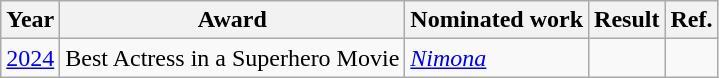<table class="wikitable">
<tr>
<th>Year</th>
<th>Award</th>
<th>Nominated work</th>
<th>Result</th>
<th>Ref.</th>
</tr>
<tr>
<td><a href='#'>2024</a></td>
<td>Best Actress in a Superhero Movie</td>
<td><em><a href='#'>Nimona</a></em></td>
<td></td>
<td align="center"></td>
</tr>
</table>
